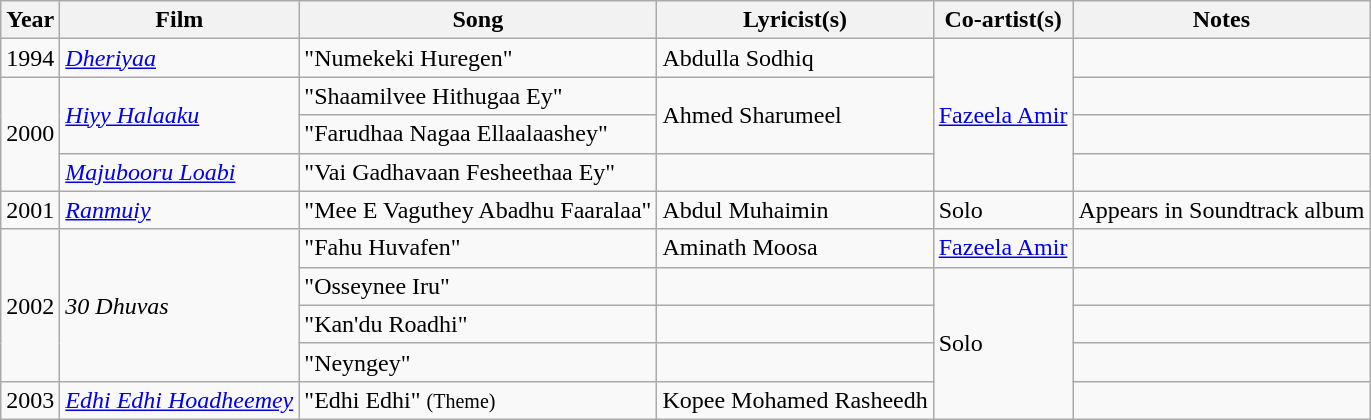<table class="wikitable plainrowheaders">
<tr>
<th scope="col">Year</th>
<th scope="col">Film</th>
<th scope="col">Song</th>
<th scope="col">Lyricist(s)</th>
<th scope="col">Co-artist(s)</th>
<th>Notes</th>
</tr>
<tr>
<td>1994</td>
<td scope="row"><em><a href='#'>Dheriyaa</a></em></td>
<td>"Numekeki Huregen" </td>
<td>Abdulla Sodhiq</td>
<td rowspan="4"><a href='#'>Fazeela Amir</a></td>
<td></td>
</tr>
<tr>
<td rowspan="3">2000</td>
<td rowspan="2" scope="row"><em><a href='#'>Hiyy Halaaku</a></em></td>
<td>"Shaamilvee Hithugaa Ey"</td>
<td rowspan="2">Ahmed Sharumeel</td>
<td></td>
</tr>
<tr>
<td>"Farudhaa Nagaa Ellaalaashey"</td>
<td></td>
</tr>
<tr>
<td scope="row"><em><a href='#'>Majubooru Loabi</a></em></td>
<td>"Vai Gadhavaan Fesheethaa Ey"</td>
<td></td>
<td></td>
</tr>
<tr>
<td>2001</td>
<td><em><a href='#'>Ranmuiy</a></em></td>
<td>"Mee E Vaguthey Abadhu Faaralaa"</td>
<td>Abdul Muhaimin</td>
<td>Solo</td>
<td>Appears in Soundtrack album</td>
</tr>
<tr>
<td rowspan="4">2002</td>
<td rowspan="4" scope="row"><em>30 Dhuvas</em></td>
<td>"Fahu Huvafen"</td>
<td>Aminath Moosa</td>
<td><a href='#'>Fazeela Amir</a></td>
<td></td>
</tr>
<tr>
<td>"Osseynee Iru"</td>
<td></td>
<td rowspan="4">Solo</td>
<td></td>
</tr>
<tr>
<td>"Kan'du Roadhi"</td>
<td></td>
<td></td>
</tr>
<tr>
<td>"Neyngey"</td>
<td></td>
<td></td>
</tr>
<tr>
<td>2003</td>
<td scope="row"><em><a href='#'>Edhi Edhi Hoadheemey</a></em></td>
<td>"Edhi Edhi" <small>(Theme)</small></td>
<td>Kopee Mohamed Rasheedh</td>
<td></td>
</tr>
</table>
